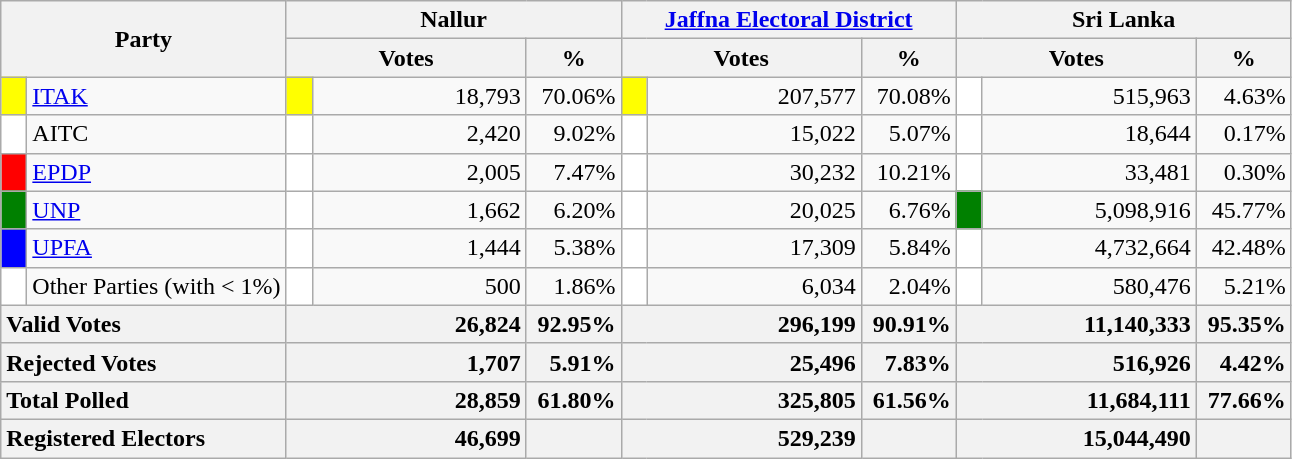<table class="wikitable">
<tr>
<th colspan="2" width="144px"rowspan="2">Party</th>
<th colspan="3" width="216px">Nallur</th>
<th colspan="3" width="216px"><a href='#'>Jaffna Electoral District</a></th>
<th colspan="3" width="216px">Sri Lanka</th>
</tr>
<tr>
<th colspan="2" width="144px">Votes</th>
<th>%</th>
<th colspan="2" width="144px">Votes</th>
<th>%</th>
<th colspan="2" width="144px">Votes</th>
<th>%</th>
</tr>
<tr>
<td style="background-color:yellow;" width="10px"></td>
<td style="text-align:left;"><a href='#'>ITAK</a></td>
<td style="background-color:yellow;" width="10px"></td>
<td style="text-align:right;">18,793</td>
<td style="text-align:right;">70.06%</td>
<td style="background-color:yellow;" width="10px"></td>
<td style="text-align:right;">207,577</td>
<td style="text-align:right;">70.08%</td>
<td style="background-color:white;" width="10px"></td>
<td style="text-align:right;">515,963</td>
<td style="text-align:right;">4.63%</td>
</tr>
<tr>
<td style="background-color:white;" width="10px"></td>
<td style="text-align:left;">AITC</td>
<td style="background-color:white;" width="10px"></td>
<td style="text-align:right;">2,420</td>
<td style="text-align:right;">9.02%</td>
<td style="background-color:white;" width="10px"></td>
<td style="text-align:right;">15,022</td>
<td style="text-align:right;">5.07%</td>
<td style="background-color:white;" width="10px"></td>
<td style="text-align:right;">18,644</td>
<td style="text-align:right;">0.17%</td>
</tr>
<tr>
<td style="background-color:red;" width="10px"></td>
<td style="text-align:left;"><a href='#'>EPDP</a></td>
<td style="background-color:white;" width="10px"></td>
<td style="text-align:right;">2,005</td>
<td style="text-align:right;">7.47%</td>
<td style="background-color:white;" width="10px"></td>
<td style="text-align:right;">30,232</td>
<td style="text-align:right;">10.21%</td>
<td style="background-color:white;" width="10px"></td>
<td style="text-align:right;">33,481</td>
<td style="text-align:right;">0.30%</td>
</tr>
<tr>
<td style="background-color:green;" width="10px"></td>
<td style="text-align:left;"><a href='#'>UNP</a></td>
<td style="background-color:white;" width="10px"></td>
<td style="text-align:right;">1,662</td>
<td style="text-align:right;">6.20%</td>
<td style="background-color:white;" width="10px"></td>
<td style="text-align:right;">20,025</td>
<td style="text-align:right;">6.76%</td>
<td style="background-color:green;" width="10px"></td>
<td style="text-align:right;">5,098,916</td>
<td style="text-align:right;">45.77%</td>
</tr>
<tr>
<td style="background-color:blue;" width="10px"></td>
<td style="text-align:left;"><a href='#'>UPFA</a></td>
<td style="background-color:white;" width="10px"></td>
<td style="text-align:right;">1,444</td>
<td style="text-align:right;">5.38%</td>
<td style="background-color:white;" width="10px"></td>
<td style="text-align:right;">17,309</td>
<td style="text-align:right;">5.84%</td>
<td style="background-color:white;" width="10px"></td>
<td style="text-align:right;">4,732,664</td>
<td style="text-align:right;">42.48%</td>
</tr>
<tr>
<td style="background-color:white;" width="10px"></td>
<td style="text-align:left;">Other Parties (with < 1%)</td>
<td style="background-color:white;" width="10px"></td>
<td style="text-align:right;">500</td>
<td style="text-align:right;">1.86%</td>
<td style="background-color:white;" width="10px"></td>
<td style="text-align:right;">6,034</td>
<td style="text-align:right;">2.04%</td>
<td style="background-color:white;" width="10px"></td>
<td style="text-align:right;">580,476</td>
<td style="text-align:right;">5.21%</td>
</tr>
<tr>
<th colspan="2" width="144px"style="text-align:left;">Valid Votes</th>
<th style="text-align:right;"colspan="2" width="144px">26,824</th>
<th style="text-align:right;">92.95%</th>
<th style="text-align:right;"colspan="2" width="144px">296,199</th>
<th style="text-align:right;">90.91%</th>
<th style="text-align:right;"colspan="2" width="144px">11,140,333</th>
<th style="text-align:right;">95.35%</th>
</tr>
<tr>
<th colspan="2" width="144px"style="text-align:left;">Rejected Votes</th>
<th style="text-align:right;"colspan="2" width="144px">1,707</th>
<th style="text-align:right;">5.91%</th>
<th style="text-align:right;"colspan="2" width="144px">25,496</th>
<th style="text-align:right;">7.83%</th>
<th style="text-align:right;"colspan="2" width="144px">516,926</th>
<th style="text-align:right;">4.42%</th>
</tr>
<tr>
<th colspan="2" width="144px"style="text-align:left;">Total Polled</th>
<th style="text-align:right;"colspan="2" width="144px">28,859</th>
<th style="text-align:right;">61.80%</th>
<th style="text-align:right;"colspan="2" width="144px">325,805</th>
<th style="text-align:right;">61.56%</th>
<th style="text-align:right;"colspan="2" width="144px">11,684,111</th>
<th style="text-align:right;">77.66%</th>
</tr>
<tr>
<th colspan="2" width="144px"style="text-align:left;">Registered Electors</th>
<th style="text-align:right;"colspan="2" width="144px">46,699</th>
<th></th>
<th style="text-align:right;"colspan="2" width="144px">529,239</th>
<th></th>
<th style="text-align:right;"colspan="2" width="144px">15,044,490</th>
<th></th>
</tr>
</table>
